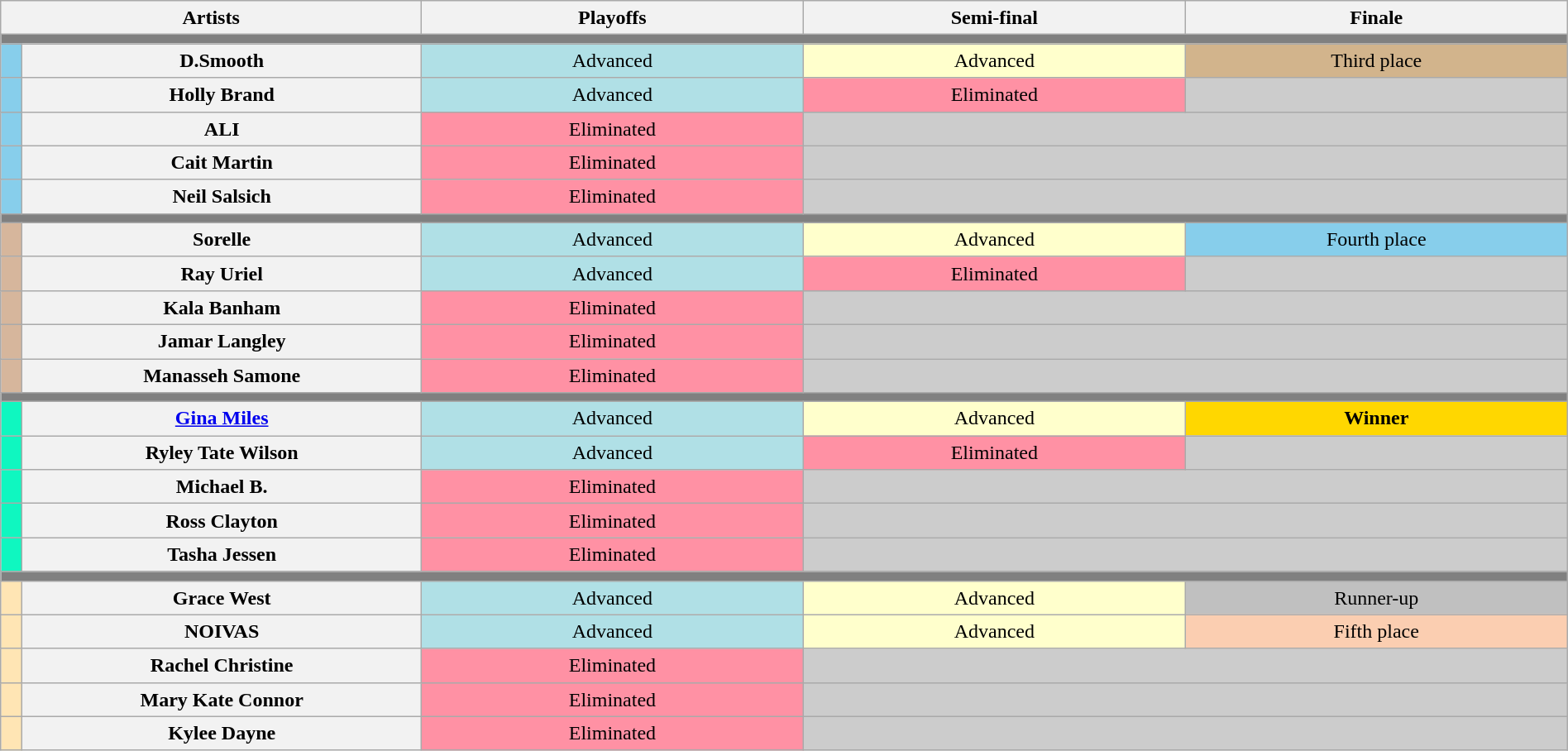<table class="wikitable" style="text-align:center; line-height:20px; width:100%">
<tr>
<th colspan="2" width="11%">Artists</th>
<th style="width:10%">Playoffs</th>
<th style="width:10%">Semi-final</th>
<th style="width:10%">Finale</th>
</tr>
<tr>
<th colspan="6" style="background:gray"></th>
</tr>
<tr>
<th style="background:#87ceeb"></th>
<th scope="row">D.Smooth</th>
<td style="background:#b0e0e6">Advanced</td>
<td style="background:#FFFFCC">Advanced</td>
<td style="background:tan">Third place</td>
</tr>
<tr>
<th style="background:#87ceeb"></th>
<th scope="row">Holly Brand</th>
<td style="background:#b0e0e6">Advanced</td>
<td style="background:#FF91A4">Eliminated</td>
<td style="background:#ccc"></td>
</tr>
<tr>
<th style="background:#87ceeb"></th>
<th scope="row">ALI</th>
<td style="background:#FF91A4">Eliminated</td>
<td colspan="2" style="background:#ccc"></td>
</tr>
<tr>
<th style="background:#87ceeb"></th>
<th scope="row">Cait Martin</th>
<td style="background:#FF91A4">Eliminated</td>
<td colspan="2" style="background:#ccc"></td>
</tr>
<tr>
<th style="background:#87ceeb"></th>
<th scope="row">Neil Salsich</th>
<td style="background:#FF91A4">Eliminated</td>
<td colspan="2" style="background:#ccc"></td>
</tr>
<tr>
<th colspan="6" style="background:gray"></th>
</tr>
<tr>
<th style="background:#d6b69c"></th>
<th scope="row">Sorelle</th>
<td style="background:#b0e0e6">Advanced</td>
<td style="background:#FFFFCC">Advanced</td>
<td style="background:skyblue">Fourth place</td>
</tr>
<tr>
<th style="background:#d6b69c"></th>
<th scope="row">Ray Uriel</th>
<td style="background:#b0e0e6">Advanced</td>
<td style="background:#FF91A4">Eliminated</td>
<td style="background:#ccc"></td>
</tr>
<tr>
<th style="background:#d6b69c"></th>
<th scope="row">Kala Banham</th>
<td style="background:#FF91A4">Eliminated</td>
<td colspan="3" style="background:#ccc"></td>
</tr>
<tr>
<th style="background:#d6b69c"></th>
<th scope="row">Jamar Langley</th>
<td style="background:#FF91A4">Eliminated</td>
<td colspan="3" style="background:#ccc"></td>
</tr>
<tr>
<th style="background:#d6b69c"></th>
<th scope="row">Manasseh Samone</th>
<td style="background:#FF91A4">Eliminated</td>
<td colspan="3" style="background:#ccc"></td>
</tr>
<tr>
<th colspan="6" style="background:gray"></th>
</tr>
<tr>
<th style="background:#0FF7C0"></th>
<th scope="row"><a href='#'>Gina Miles</a></th>
<td style="background:#b0e0e6">Advanced</td>
<td style="background:#FFFFCC">Advanced</td>
<td style="background:gold"><strong>Winner</strong></td>
</tr>
<tr>
<th style="background:#0FF7C0"></th>
<th scope="row">Ryley Tate Wilson</th>
<td style="background:#b0e0e6">Advanced</td>
<td style="background:#FF91A4">Eliminated</td>
<td style="background:#ccc"></td>
</tr>
<tr>
<th style="background:#0FF7C0"></th>
<th scope="row">Michael B.</th>
<td style="background:#FF91A4">Eliminated</td>
<td colspan="2" style="background:#ccc"></td>
</tr>
<tr>
<th style="background:#0FF7C0"></th>
<th scope="row">Ross Clayton</th>
<td style="background:#FF91A4">Eliminated</td>
<td colspan="2" style="background:#ccc"></td>
</tr>
<tr>
<th style="background:#0FF7C0"></th>
<th scope="row">Tasha Jessen</th>
<td style="background:#FF91A4">Eliminated</td>
<td colspan="2" style="background:#ccc"></td>
</tr>
<tr>
<th colspan="6" style="background:gray"></th>
</tr>
<tr>
<th style="background:#ffe5b4"></th>
<th scope="row">Grace West</th>
<td style="background:#b0e0e6">Advanced</td>
<td style="background:#FFFFCC">Advanced</td>
<td style="background:silver">Runner-up</td>
</tr>
<tr>
<th style="background:#ffe5b4"></th>
<th scope="row">NOIVAS</th>
<td style="background:#b0e0e6">Advanced</td>
<td style="background:#FFFFCC">Advanced</td>
<td style="background:#fbceb1">Fifth place</td>
</tr>
<tr>
<th style="background:#ffe5b4"></th>
<th scope="row">Rachel Christine</th>
<td style="background:#FF91A4">Eliminated</td>
<td colspan="3" style="background:#ccc"></td>
</tr>
<tr>
<th style="background:#ffe5b4"></th>
<th scope="row">Mary Kate Connor</th>
<td style="background:#FF91A4">Eliminated</td>
<td colspan="3" style="background:#ccc"></td>
</tr>
<tr>
<th style="background:#ffe5b4"></th>
<th scope="row">Kylee Dayne</th>
<td style="background:#FF91A4">Eliminated</td>
<td colspan="3" style="background:#ccc"></td>
</tr>
</table>
